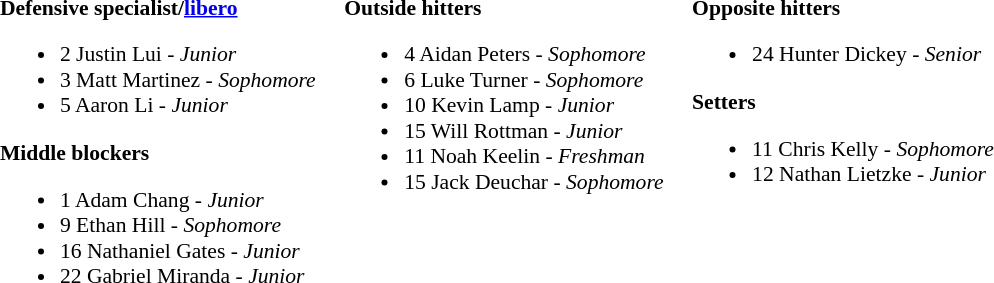<table class="toccolours" style="border-collapse:collapse; font-size:90%;">
<tr>
<td colspan="7" style=></td>
</tr>
<tr>
</tr>
<tr>
<td width="03"> </td>
<td valign="top"><br><strong>Defensive specialist/<a href='#'>libero</a></strong><ul><li>2 Justin Lui - <em> Junior</em></li><li>3 Matt Martinez - <em>Sophomore</em></li><li>5 Aaron Li - <em>Junior</em></li></ul><strong>Middle blockers</strong><ul><li>1 Adam Chang - <em>Junior</em></li><li>9 Ethan Hill - <em> Sophomore</em></li><li>16 Nathaniel Gates - <em>Junior</em></li><li>22 Gabriel Miranda  - <em>Junior</em></li></ul></td>
<td width="15"> </td>
<td valign="top"><br><strong>Outside hitters</strong><ul><li>4 Aidan Peters - <em>Sophomore</em></li><li>6 Luke Turner - <em>Sophomore</em></li><li>10 Kevin Lamp - <em>Junior</em></li><li>15 Will Rottman - <em>Junior</em></li><li>11 Noah Keelin - <em>Freshman</em></li><li>15 Jack Deuchar - <em>Sophomore</em></li></ul></td>
<td width="15"> </td>
<td valign="top"><br><strong>Opposite hitters</strong><ul><li>24 Hunter Dickey - <em>Senior</em></li></ul><strong>Setters</strong><ul><li>11 Chris Kelly - <em>Sophomore</em></li><li>12 Nathan Lietzke - <em>Junior</em></li></ul></td>
<td width="20"> </td>
</tr>
</table>
